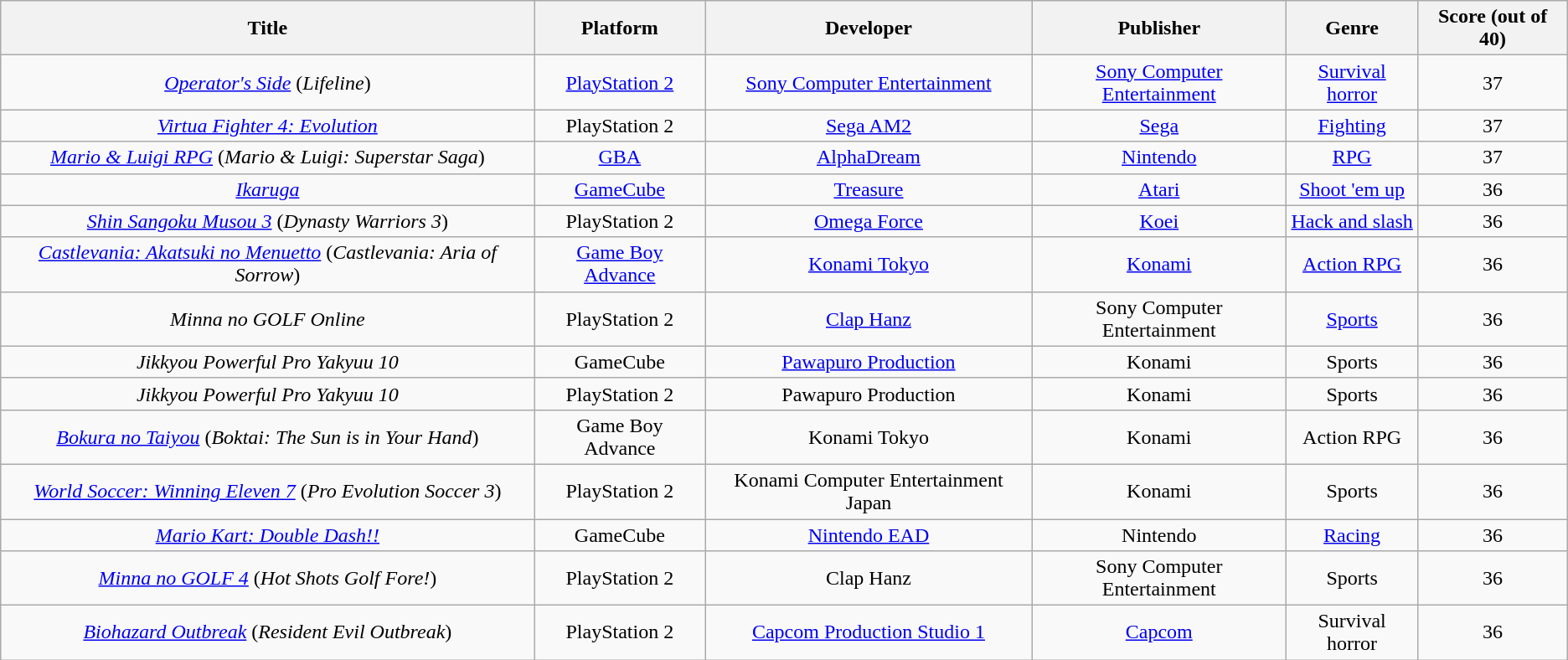<table class="wikitable sortable" style="text-align:center;">
<tr>
<th>Title</th>
<th>Platform</th>
<th>Developer</th>
<th>Publisher</th>
<th>Genre</th>
<th>Score (out of 40)</th>
</tr>
<tr>
<td><em><a href='#'>Operator's Side</a></em> (<em>Lifeline</em>)</td>
<td><a href='#'>PlayStation 2</a></td>
<td><a href='#'>Sony Computer Entertainment</a></td>
<td><a href='#'>Sony Computer Entertainment</a></td>
<td><a href='#'>Survival horror</a></td>
<td>37</td>
</tr>
<tr>
<td><em><a href='#'>Virtua Fighter 4: Evolution</a></em></td>
<td>PlayStation 2</td>
<td><a href='#'>Sega AM2</a></td>
<td><a href='#'>Sega</a></td>
<td><a href='#'>Fighting</a></td>
<td>37</td>
</tr>
<tr>
<td><em><a href='#'>Mario & Luigi RPG</a></em> (<em>Mario & Luigi: Superstar Saga</em>)</td>
<td><a href='#'>GBA</a></td>
<td><a href='#'>AlphaDream</a></td>
<td><a href='#'>Nintendo</a></td>
<td><a href='#'>RPG</a></td>
<td>37</td>
</tr>
<tr>
<td><em><a href='#'>Ikaruga</a></em></td>
<td><a href='#'>GameCube</a></td>
<td><a href='#'>Treasure</a></td>
<td><a href='#'>Atari</a></td>
<td><a href='#'>Shoot 'em up</a></td>
<td>36</td>
</tr>
<tr>
<td><em><a href='#'>Shin Sangoku Musou 3</a></em> (<em>Dynasty Warriors 3</em>)</td>
<td>PlayStation 2</td>
<td><a href='#'>Omega Force</a></td>
<td><a href='#'>Koei</a></td>
<td><a href='#'>Hack and slash</a></td>
<td>36</td>
</tr>
<tr>
<td><em><a href='#'>Castlevania: Akatsuki no Menuetto</a></em> (<em>Castlevania: Aria of Sorrow</em>)</td>
<td><a href='#'>Game Boy Advance</a></td>
<td><a href='#'>Konami Tokyo</a></td>
<td><a href='#'>Konami</a></td>
<td><a href='#'>Action RPG</a></td>
<td>36</td>
</tr>
<tr>
<td><em>Minna no GOLF Online</em></td>
<td>PlayStation 2</td>
<td><a href='#'>Clap Hanz</a></td>
<td>Sony Computer Entertainment</td>
<td><a href='#'>Sports</a></td>
<td>36</td>
</tr>
<tr>
<td><em>Jikkyou Powerful Pro Yakyuu 10</em></td>
<td>GameCube</td>
<td><a href='#'>Pawapuro Production</a></td>
<td>Konami</td>
<td>Sports</td>
<td>36</td>
</tr>
<tr>
<td><em>Jikkyou Powerful Pro Yakyuu 10</em></td>
<td>PlayStation 2</td>
<td>Pawapuro Production</td>
<td>Konami</td>
<td>Sports</td>
<td>36</td>
</tr>
<tr>
<td><em><a href='#'>Bokura no Taiyou</a></em> (<em>Boktai: The Sun is in Your Hand</em>)</td>
<td>Game Boy Advance</td>
<td>Konami Tokyo</td>
<td>Konami</td>
<td>Action RPG</td>
<td>36</td>
</tr>
<tr>
<td><em><a href='#'>World Soccer: Winning Eleven 7</a></em> (<em>Pro Evolution Soccer 3</em>)</td>
<td>PlayStation 2</td>
<td>Konami Computer Entertainment Japan</td>
<td>Konami</td>
<td>Sports</td>
<td>36</td>
</tr>
<tr>
<td><em><a href='#'>Mario Kart: Double Dash!!</a></em></td>
<td>GameCube</td>
<td><a href='#'>Nintendo EAD</a></td>
<td>Nintendo</td>
<td><a href='#'>Racing</a></td>
<td>36</td>
</tr>
<tr>
<td><em><a href='#'>Minna no GOLF 4</a></em> (<em>Hot Shots Golf Fore!</em>)</td>
<td>PlayStation 2</td>
<td>Clap Hanz</td>
<td>Sony Computer Entertainment</td>
<td>Sports</td>
<td>36</td>
</tr>
<tr>
<td><a href='#'><em>Biohazard Outbreak</em></a> (<em>Resident Evil Outbreak</em>)</td>
<td>PlayStation 2</td>
<td><a href='#'>Capcom Production Studio 1</a></td>
<td><a href='#'>Capcom</a></td>
<td>Survival horror</td>
<td>36</td>
</tr>
</table>
